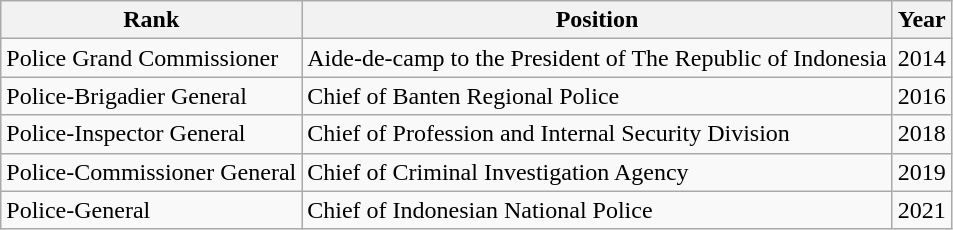<table class="wikitable">
<tr>
<th>Rank</th>
<th>Position</th>
<th>Year</th>
</tr>
<tr>
<td>Police Grand Commissioner</td>
<td>Aide-de-camp to the President of The Republic of Indonesia</td>
<td>2014</td>
</tr>
<tr>
<td>Police-Brigadier General</td>
<td>Chief of Banten Regional Police</td>
<td>2016</td>
</tr>
<tr>
<td>Police-Inspector General</td>
<td>Chief of Profession and Internal Security Division</td>
<td>2018</td>
</tr>
<tr>
<td>Police-Commissioner General</td>
<td>Chief of Criminal Investigation Agency</td>
<td>2019</td>
</tr>
<tr>
<td>Police-General</td>
<td>Chief of Indonesian National Police</td>
<td>2021</td>
</tr>
</table>
